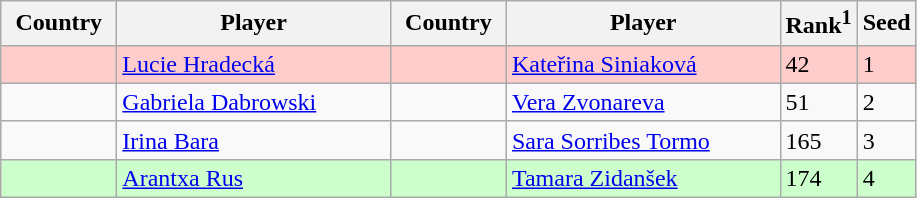<table class="sortable wikitable">
<tr>
<th width="70">Country</th>
<th width="175">Player</th>
<th width="70">Country</th>
<th width="175">Player</th>
<th>Rank<sup>1</sup></th>
<th>Seed</th>
</tr>
<tr style="background:#fcc;">
<td></td>
<td><a href='#'>Lucie Hradecká</a></td>
<td></td>
<td><a href='#'>Kateřina Siniaková</a></td>
<td>42</td>
<td>1</td>
</tr>
<tr>
<td></td>
<td><a href='#'>Gabriela Dabrowski</a></td>
<td></td>
<td><a href='#'>Vera Zvonareva</a></td>
<td>51</td>
<td>2</td>
</tr>
<tr>
<td></td>
<td><a href='#'>Irina Bara</a></td>
<td></td>
<td><a href='#'>Sara Sorribes Tormo</a></td>
<td>165</td>
<td>3</td>
</tr>
<tr style="background:#cfc;">
<td></td>
<td><a href='#'>Arantxa Rus</a></td>
<td></td>
<td><a href='#'>Tamara Zidanšek</a></td>
<td>174</td>
<td>4</td>
</tr>
</table>
